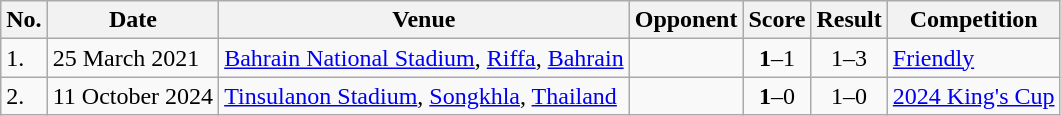<table class="wikitable">
<tr>
<th>No.</th>
<th>Date</th>
<th>Venue</th>
<th>Opponent</th>
<th>Score</th>
<th>Result</th>
<th>Competition</th>
</tr>
<tr>
<td>1.</td>
<td>25 March 2021</td>
<td><a href='#'>Bahrain National Stadium</a>, <a href='#'>Riffa</a>, <a href='#'>Bahrain</a></td>
<td></td>
<td align=center><strong>1</strong>–1</td>
<td align=center>1–3</td>
<td><a href='#'>Friendly</a></td>
</tr>
<tr>
<td>2.</td>
<td>11 October 2024</td>
<td><a href='#'>Tinsulanon Stadium</a>, <a href='#'>Songkhla</a>, <a href='#'>Thailand</a></td>
<td></td>
<td align=center><strong>1</strong>–0</td>
<td align=center>1–0</td>
<td><a href='#'>2024 King's Cup</a></td>
</tr>
</table>
